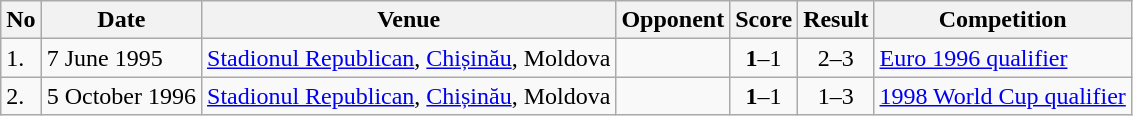<table class="wikitable" style="font-size:100%;">
<tr>
<th>No</th>
<th>Date</th>
<th>Venue</th>
<th>Opponent</th>
<th>Score</th>
<th>Result</th>
<th>Competition</th>
</tr>
<tr>
<td>1.</td>
<td>7 June 1995</td>
<td><a href='#'>Stadionul Republican</a>, <a href='#'>Chișinău</a>, Moldova</td>
<td></td>
<td align=center><strong>1</strong>–1</td>
<td align=center>2–3</td>
<td><a href='#'> Euro 1996 qualifier</a></td>
</tr>
<tr>
<td>2.</td>
<td>5 October 1996</td>
<td><a href='#'>Stadionul Republican</a>, <a href='#'>Chișinău</a>, Moldova</td>
<td></td>
<td align=center><strong>1</strong>–1</td>
<td align=center>1–3</td>
<td><a href='#'> 1998 World Cup qualifier</a></td>
</tr>
</table>
